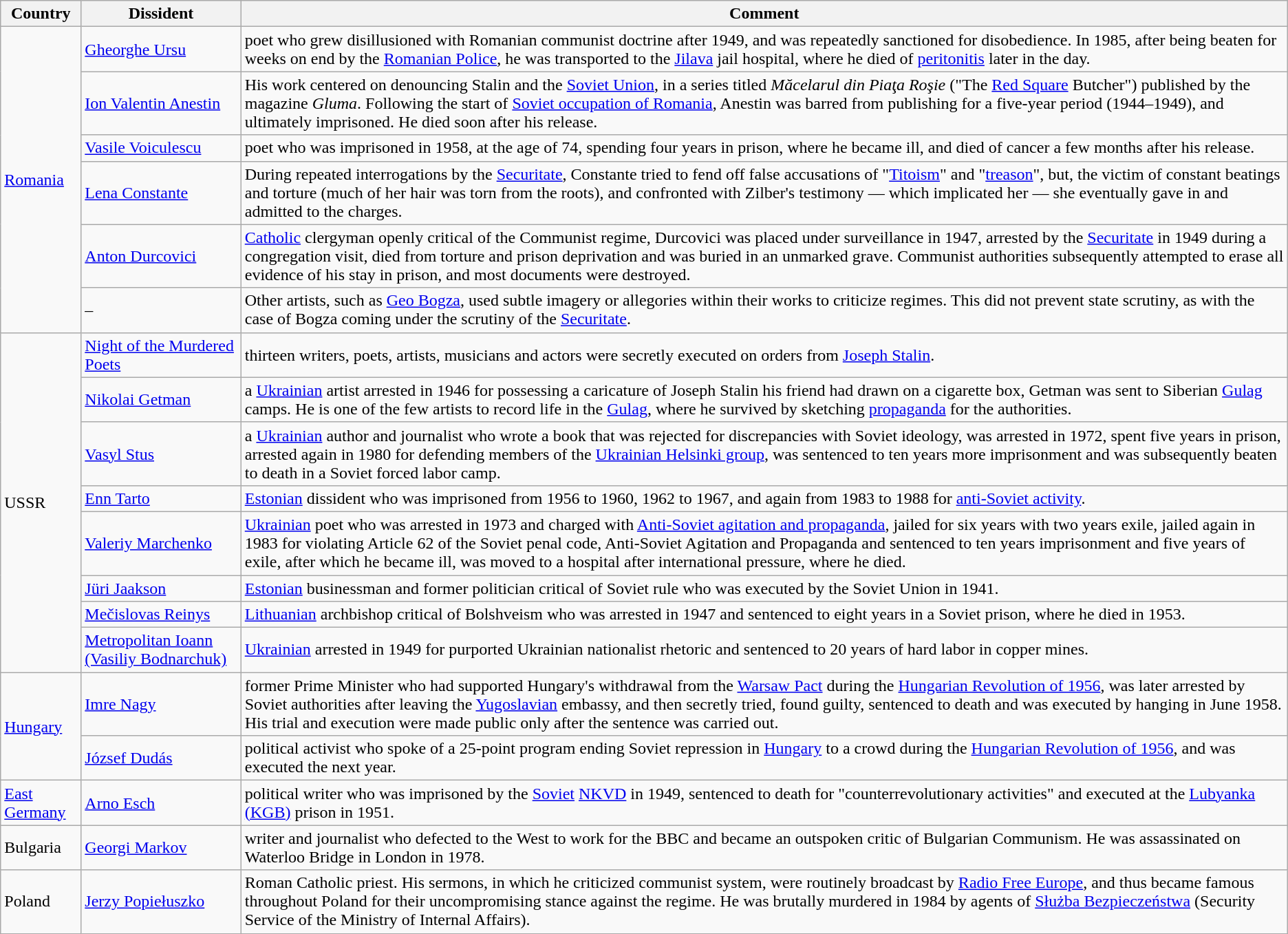<table class="wikitable">
<tr>
<th>Country</th>
<th>Dissident</th>
<th>Comment</th>
</tr>
<tr>
<td rowspan="6"><a href='#'>Romania</a></td>
<td><a href='#'>Gheorghe Ursu</a></td>
<td>poet who grew disillusioned with Romanian communist doctrine after 1949, and was repeatedly sanctioned for disobedience. In 1985, after being beaten for weeks on end by the <a href='#'>Romanian Police</a>, he was transported to the <a href='#'>Jilava</a> jail hospital, where he died of <a href='#'>peritonitis</a> later in the day.</td>
</tr>
<tr>
<td><a href='#'>Ion Valentin Anestin</a></td>
<td>His work centered on denouncing Stalin and the <a href='#'>Soviet Union</a>, in a series titled <em>Măcelarul din Piaţa Roşie</em> ("The <a href='#'>Red Square</a> Butcher") published by the magazine <em>Gluma</em>. Following the start of <a href='#'>Soviet occupation of Romania</a>, Anestin was barred from publishing for a five-year period (1944–1949), and ultimately imprisoned. He died soon after his release.</td>
</tr>
<tr>
<td><a href='#'>Vasile Voiculescu</a></td>
<td>poet who was imprisoned in 1958, at the age of 74, spending four years in prison, where he became ill, and died of cancer a few months after his release.</td>
</tr>
<tr>
<td><a href='#'>Lena Constante</a></td>
<td>During repeated interrogations by the <a href='#'>Securitate</a>, Constante tried to fend off false accusations of "<a href='#'>Titoism</a>" and "<a href='#'>treason</a>", but, the victim of constant beatings and torture (much of her hair was torn from the roots), and confronted with Zilber's testimony — which implicated her — she eventually gave in and admitted to the charges.</td>
</tr>
<tr>
<td><a href='#'>Anton Durcovici</a></td>
<td><a href='#'>Catholic</a> clergyman openly critical of the Communist regime, Durcovici was placed under surveillance in 1947, arrested by the <a href='#'>Securitate</a> in 1949 during a congregation visit, died from torture and prison deprivation and was buried in an unmarked grave. Communist authorities subsequently attempted to erase all evidence of his stay in prison, and most documents were destroyed.</td>
</tr>
<tr>
<td>–</td>
<td>Other artists, such as <a href='#'>Geo Bogza</a>, used subtle imagery or allegories within their works to criticize regimes. This did not prevent state scrutiny, as with the case of Bogza coming under the scrutiny of the <a href='#'>Securitate</a>.</td>
</tr>
<tr>
<td rowspan="8">USSR</td>
<td><a href='#'>Night of the Murdered Poets</a></td>
<td>thirteen writers, poets, artists, musicians and actors were secretly executed on orders from <a href='#'>Joseph Stalin</a>.</td>
</tr>
<tr>
<td><a href='#'>Nikolai Getman</a></td>
<td>a <a href='#'>Ukrainian</a> artist arrested in 1946 for possessing a caricature of Joseph Stalin his friend had drawn on a cigarette box, Getman was sent to Siberian <a href='#'>Gulag</a> camps. He is one of the few artists to record life in the <a href='#'>Gulag</a>, where he survived by sketching <a href='#'>propaganda</a> for the authorities.</td>
</tr>
<tr>
<td><a href='#'>Vasyl Stus</a></td>
<td>a <a href='#'>Ukrainian</a> author and journalist who wrote a book that was rejected for discrepancies with Soviet ideology, was arrested in 1972, spent five years in prison, arrested again in 1980 for defending members of the <a href='#'>Ukrainian Helsinki group</a>, was sentenced to ten years more imprisonment and was subsequently beaten to death in a Soviet forced labor camp.</td>
</tr>
<tr>
<td><a href='#'>Enn Tarto</a></td>
<td><a href='#'>Estonian</a> dissident who was imprisoned from 1956 to 1960, 1962 to 1967, and again from 1983 to 1988 for <a href='#'>anti-Soviet activity</a>.</td>
</tr>
<tr>
<td><a href='#'>Valeriy Marchenko</a></td>
<td><a href='#'>Ukrainian</a> poet who was arrested in 1973 and charged with <a href='#'>Anti-Soviet agitation and propaganda</a>, jailed for six years with two years exile, jailed again in 1983 for violating Article 62 of the Soviet penal code, Anti-Soviet Agitation and Propaganda and sentenced to ten years imprisonment and five years of exile, after which he became ill, was moved to a hospital after international pressure, where he died.</td>
</tr>
<tr>
<td><a href='#'>Jüri Jaakson</a></td>
<td><a href='#'>Estonian</a> businessman and former politician critical of Soviet rule who was executed by the Soviet Union in 1941.</td>
</tr>
<tr>
<td><a href='#'>Mečislovas Reinys</a></td>
<td><a href='#'>Lithuanian</a> archbishop critical of Bolshveism who was arrested in 1947 and sentenced to eight years in a Soviet prison, where he died in 1953.</td>
</tr>
<tr>
<td><a href='#'>Metropolitan Ioann (Vasiliy Bodnarchuk)</a></td>
<td><a href='#'>Ukrainian</a> arrested in 1949 for purported Ukrainian nationalist rhetoric and sentenced to 20 years of hard labor in copper mines.</td>
</tr>
<tr>
<td rowspan="2"><a href='#'>Hungary</a></td>
<td><a href='#'>Imre Nagy</a></td>
<td>former Prime Minister who had supported Hungary's withdrawal from the <a href='#'>Warsaw Pact</a> during the <a href='#'>Hungarian Revolution of 1956</a>, was later arrested by Soviet authorities after leaving the <a href='#'>Yugoslavian</a> embassy, and then secretly tried, found guilty, sentenced to death and was executed by hanging in June 1958. His trial and execution were made public only after the sentence was carried out.</td>
</tr>
<tr>
<td><a href='#'>József Dudás</a></td>
<td>political activist who spoke of a 25-point program ending Soviet repression in <a href='#'>Hungary</a> to a crowd during the <a href='#'>Hungarian Revolution of 1956</a>, and was executed the next year.</td>
</tr>
<tr>
<td><a href='#'>East Germany</a></td>
<td><a href='#'>Arno Esch</a></td>
<td>political writer who was imprisoned by the <a href='#'>Soviet</a> <a href='#'>NKVD</a> in 1949, sentenced to death for "counterrevolutionary activities" and executed at the <a href='#'>Lubyanka (KGB)</a> prison in 1951.</td>
</tr>
<tr>
<td>Bulgaria</td>
<td><a href='#'>Georgi Markov</a></td>
<td>writer and journalist who defected to the West to work for the BBC and became an outspoken critic of Bulgarian Communism. He was assassinated on Waterloo Bridge in London in 1978.</td>
</tr>
<tr>
<td>Poland</td>
<td><a href='#'>Jerzy Popiełuszko</a></td>
<td>Roman Catholic priest. His sermons, in which he criticized communist system, were routinely broadcast by <a href='#'>Radio Free Europe</a>, and thus became famous throughout Poland for their uncompromising stance against the regime. He was brutally murdered in 1984 by agents of <a href='#'>Służba Bezpieczeństwa</a> (Security Service of the Ministry of Internal Affairs).</td>
</tr>
</table>
